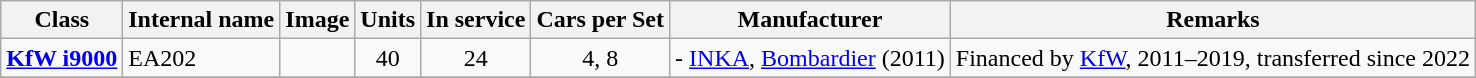<table class="wikitable">
<tr>
<th>Class</th>
<th>Internal name</th>
<th>Image</th>
<th>Units</th>
<th>In service</th>
<th>Cars per Set</th>
<th>Manufacturer</th>
<th>Remarks</th>
</tr>
<tr>
<td><strong><a href='#'>KfW i9000</a></strong></td>
<td>EA202</td>
<td></td>
<td align=center>40</td>
<td align=center>24</td>
<td align=center>4, 8</td>
<td align=center>- <a href='#'>INKA</a>, <a href='#'>Bombardier</a> (2011)</td>
<td>Financed by <a href='#'>KfW</a>, 2011–2019, transferred since 2022</td>
</tr>
<tr>
</tr>
</table>
